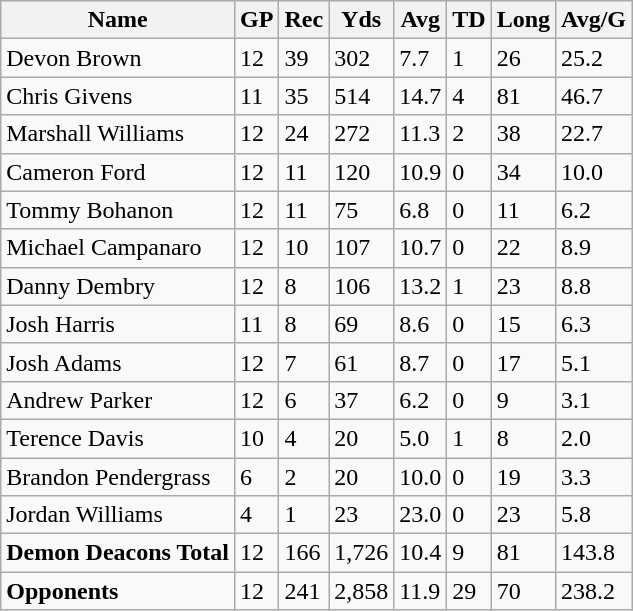<table class="wikitable" style="white-space:nowrap;">
<tr>
<th>Name</th>
<th>GP</th>
<th>Rec</th>
<th>Yds</th>
<th>Avg</th>
<th>TD</th>
<th>Long</th>
<th>Avg/G</th>
</tr>
<tr>
<td>Devon Brown</td>
<td>12</td>
<td>39</td>
<td>302</td>
<td>7.7</td>
<td>1</td>
<td>26</td>
<td>25.2</td>
</tr>
<tr>
<td>Chris Givens</td>
<td>11</td>
<td>35</td>
<td>514</td>
<td>14.7</td>
<td>4</td>
<td>81</td>
<td>46.7</td>
</tr>
<tr>
<td>Marshall Williams</td>
<td>12</td>
<td>24</td>
<td>272</td>
<td>11.3</td>
<td>2</td>
<td>38</td>
<td>22.7</td>
</tr>
<tr>
<td>Cameron Ford</td>
<td>12</td>
<td>11</td>
<td>120</td>
<td>10.9</td>
<td>0</td>
<td>34</td>
<td>10.0</td>
</tr>
<tr>
<td>Tommy Bohanon</td>
<td>12</td>
<td>11</td>
<td>75</td>
<td>6.8</td>
<td>0</td>
<td>11</td>
<td>6.2</td>
</tr>
<tr>
<td>Michael Campanaro</td>
<td>12</td>
<td>10</td>
<td>107</td>
<td>10.7</td>
<td>0</td>
<td>22</td>
<td>8.9</td>
</tr>
<tr>
<td>Danny Dembry</td>
<td>12</td>
<td>8</td>
<td>106</td>
<td>13.2</td>
<td>1</td>
<td>23</td>
<td>8.8</td>
</tr>
<tr>
<td>Josh Harris</td>
<td>11</td>
<td>8</td>
<td>69</td>
<td>8.6</td>
<td>0</td>
<td>15</td>
<td>6.3</td>
</tr>
<tr>
<td>Josh Adams</td>
<td>12</td>
<td>7</td>
<td>61</td>
<td>8.7</td>
<td>0</td>
<td>17</td>
<td>5.1</td>
</tr>
<tr>
<td>Andrew Parker</td>
<td>12</td>
<td>6</td>
<td>37</td>
<td>6.2</td>
<td>0</td>
<td>9</td>
<td>3.1</td>
</tr>
<tr>
<td>Terence Davis</td>
<td>10</td>
<td>4</td>
<td>20</td>
<td>5.0</td>
<td>1</td>
<td>8</td>
<td>2.0</td>
</tr>
<tr>
<td>Brandon Pendergrass</td>
<td>6</td>
<td>2</td>
<td>20</td>
<td>10.0</td>
<td>0</td>
<td>19</td>
<td>3.3</td>
</tr>
<tr>
<td>Jordan Williams</td>
<td>4</td>
<td>1</td>
<td>23</td>
<td>23.0</td>
<td>0</td>
<td>23</td>
<td>5.8</td>
</tr>
<tr>
<td><strong>Demon Deacons Total</strong></td>
<td>12</td>
<td>166</td>
<td>1,726</td>
<td>10.4</td>
<td>9</td>
<td>81</td>
<td>143.8</td>
</tr>
<tr>
<td><strong>Opponents</strong></td>
<td>12</td>
<td>241</td>
<td>2,858</td>
<td>11.9</td>
<td>29</td>
<td>70</td>
<td>238.2</td>
</tr>
</table>
